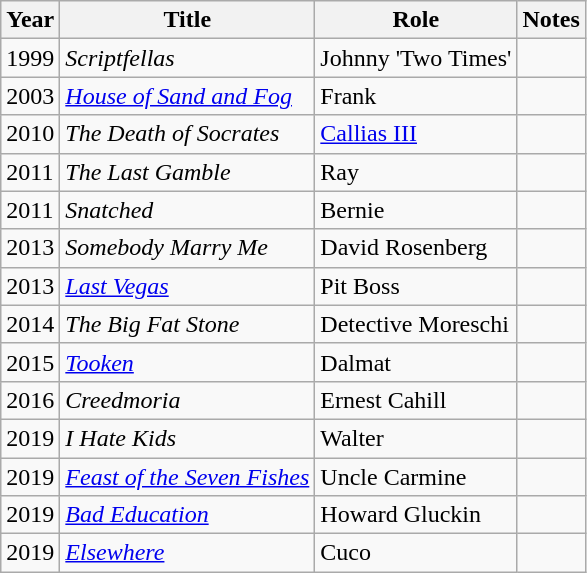<table class="wikitable sortable">
<tr>
<th>Year</th>
<th>Title</th>
<th>Role</th>
<th>Notes</th>
</tr>
<tr>
<td>1999</td>
<td><em>Scriptfellas</em></td>
<td>Johnny 'Two Times'</td>
<td></td>
</tr>
<tr>
<td>2003</td>
<td><a href='#'><em>House of Sand and Fog</em></a></td>
<td>Frank</td>
<td></td>
</tr>
<tr>
<td>2010</td>
<td><em>The Death of Socrates</em></td>
<td><a href='#'>Callias III</a></td>
<td></td>
</tr>
<tr>
<td>2011</td>
<td><em>The Last Gamble</em></td>
<td>Ray</td>
<td></td>
</tr>
<tr>
<td>2011</td>
<td><em>Snatched</em></td>
<td>Bernie</td>
<td></td>
</tr>
<tr>
<td>2013</td>
<td><em>Somebody Marry Me</em></td>
<td>David Rosenberg</td>
<td></td>
</tr>
<tr>
<td>2013</td>
<td><em><a href='#'>Last Vegas</a></em></td>
<td>Pit Boss</td>
<td></td>
</tr>
<tr>
<td>2014</td>
<td><em>The Big Fat Stone</em></td>
<td>Detective Moreschi</td>
<td></td>
</tr>
<tr>
<td>2015</td>
<td><em><a href='#'>Tooken</a></em></td>
<td>Dalmat</td>
<td></td>
</tr>
<tr>
<td>2016</td>
<td><em>Creedmoria</em></td>
<td>Ernest Cahill</td>
<td></td>
</tr>
<tr>
<td>2019</td>
<td><em>I Hate Kids</em></td>
<td>Walter</td>
<td></td>
</tr>
<tr>
<td>2019</td>
<td><a href='#'><em>Feast of the Seven Fishes</em></a></td>
<td>Uncle Carmine</td>
<td></td>
</tr>
<tr>
<td>2019</td>
<td><a href='#'><em>Bad Education</em></a></td>
<td>Howard Gluckin</td>
<td></td>
</tr>
<tr>
<td>2019</td>
<td><a href='#'><em>Elsewhere</em></a></td>
<td>Cuco</td>
<td></td>
</tr>
</table>
